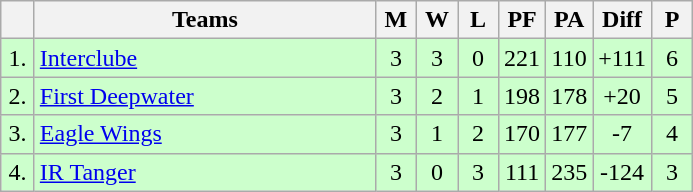<table class="wikitable" style="text-align:center">
<tr>
<th width=15></th>
<th width=220>Teams</th>
<th width=20>M</th>
<th width=20>W</th>
<th width=20>L</th>
<th width=20>PF</th>
<th width=20>PA</th>
<th width=30>Diff</th>
<th width=20>P</th>
</tr>
<tr style="background: #ccffcc;">
<td>1.</td>
<td align=left> <a href='#'>Interclube</a></td>
<td>3</td>
<td>3</td>
<td>0</td>
<td>221</td>
<td>110</td>
<td>+111</td>
<td>6</td>
</tr>
<tr style="background: #ccffcc;">
<td>2.</td>
<td align=left> <a href='#'>First Deepwater</a></td>
<td>3</td>
<td>2</td>
<td>1</td>
<td>198</td>
<td>178</td>
<td>+20</td>
<td>5</td>
</tr>
<tr style="background: #ccffcc;">
<td>3.</td>
<td align=left> <a href='#'>Eagle Wings</a></td>
<td>3</td>
<td>1</td>
<td>2</td>
<td>170</td>
<td>177</td>
<td>-7</td>
<td>4</td>
</tr>
<tr style="background: #ccffcc;">
<td>4.</td>
<td align=left> <a href='#'>IR Tanger</a></td>
<td>3</td>
<td>0</td>
<td>3</td>
<td>111</td>
<td>235</td>
<td>-124</td>
<td>3</td>
</tr>
</table>
